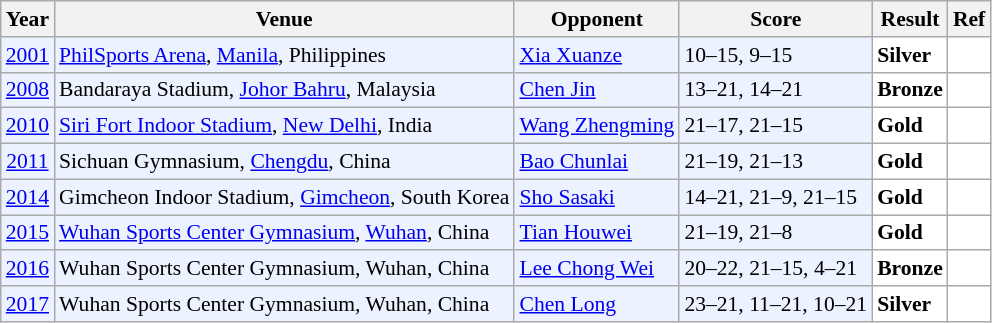<table class="sortable wikitable" style="font-size: 90%">
<tr>
<th>Year</th>
<th>Venue</th>
<th>Opponent</th>
<th>Score</th>
<th>Result</th>
<th>Ref</th>
</tr>
<tr style="background:#ECF2FF">
<td align="center"><a href='#'>2001</a></td>
<td align="left"><a href='#'>PhilSports Arena</a>, <a href='#'>Manila</a>, Philippines</td>
<td align="left"> <a href='#'>Xia Xuanze</a></td>
<td align="left">10–15, 9–15</td>
<td style="text-align:left; background:white"> <strong>Silver</strong></td>
<td style="text-align:center; background:white"></td>
</tr>
<tr style="background:#ECF2FF">
<td align="center"><a href='#'>2008</a></td>
<td align="left">Bandaraya Stadium, <a href='#'>Johor Bahru</a>, Malaysia</td>
<td align="left"> <a href='#'>Chen Jin</a></td>
<td align="left">13–21, 14–21</td>
<td style="text-align:left; background:white"> <strong>Bronze</strong></td>
<td style="text-align:center; background:white"></td>
</tr>
<tr style="background:#ECF2FF">
<td align="center"><a href='#'>2010</a></td>
<td align="left"><a href='#'>Siri Fort Indoor Stadium</a>, <a href='#'>New Delhi</a>, India</td>
<td align="left"> <a href='#'>Wang Zhengming</a></td>
<td align="left">21–17, 21–15</td>
<td style="text-align:left; background:white"> <strong>Gold</strong></td>
<td style="text-align:center; background:white"></td>
</tr>
<tr style="background:#ECF2FF">
<td align="center"><a href='#'>2011</a></td>
<td align="left">Sichuan Gymnasium, <a href='#'>Chengdu</a>, China</td>
<td align="left"> <a href='#'>Bao Chunlai</a></td>
<td align="left">21–19, 21–13</td>
<td style="text-align:left; background:white"> <strong>Gold</strong></td>
<td style="text-align:center; background:white"></td>
</tr>
<tr style="background:#ECF2FF">
<td align="center"><a href='#'>2014</a></td>
<td align="left">Gimcheon Indoor Stadium, <a href='#'>Gimcheon</a>, South Korea</td>
<td align="left"> <a href='#'>Sho Sasaki</a></td>
<td align="left">14–21, 21–9, 21–15</td>
<td style="text-align:left; background:white"> <strong>Gold</strong></td>
<td style="text-align:center; background:white"></td>
</tr>
<tr style="background:#ECF2FF">
<td align="center"><a href='#'>2015</a></td>
<td align="left"><a href='#'>Wuhan Sports Center Gymnasium</a>, <a href='#'>Wuhan</a>, China</td>
<td align="left"> <a href='#'>Tian Houwei</a></td>
<td align="left">21–19, 21–8</td>
<td style="text-align:left; background:white"> <strong>Gold</strong></td>
<td style="text-align:center; background:white"></td>
</tr>
<tr style="background:#ECF2FF">
<td align="center"><a href='#'>2016</a></td>
<td align="left">Wuhan Sports Center Gymnasium, Wuhan, China</td>
<td align="left"> <a href='#'>Lee Chong Wei</a></td>
<td align="left">20–22, 21–15, 4–21</td>
<td style="text-align:left; background:white"> <strong>Bronze</strong></td>
<td style="text-align:center; background:white"></td>
</tr>
<tr style="background:#ECF2FF">
<td align="center"><a href='#'>2017</a></td>
<td align="left">Wuhan Sports Center Gymnasium, Wuhan, China</td>
<td align="left"> <a href='#'>Chen Long</a></td>
<td align="left">23–21, 11–21, 10–21</td>
<td style="text-align:left; background:white"> <strong>Silver</strong></td>
<td style="text-align:center; background:white"></td>
</tr>
</table>
